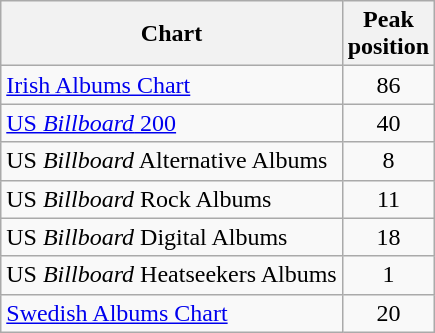<table class="wikitable sortable">
<tr>
<th>Chart</th>
<th>Peak<br>position</th>
</tr>
<tr>
<td><a href='#'>Irish Albums Chart</a></td>
<td style="text-align:center;">86</td>
</tr>
<tr>
<td><a href='#'>US <em>Billboard</em> 200</a></td>
<td style="text-align:center;">40</td>
</tr>
<tr>
<td>US <em>Billboard</em> Alternative Albums</td>
<td style="text-align:center;">8</td>
</tr>
<tr>
<td>US <em>Billboard</em> Rock Albums</td>
<td style="text-align:center;">11</td>
</tr>
<tr>
<td>US <em>Billboard</em> Digital Albums</td>
<td style="text-align:center;">18</td>
</tr>
<tr>
<td>US <em>Billboard</em> Heatseekers Albums</td>
<td style="text-align:center;">1</td>
</tr>
<tr>
<td><a href='#'>Swedish Albums Chart</a></td>
<td style="text-align:center;">20</td>
</tr>
</table>
